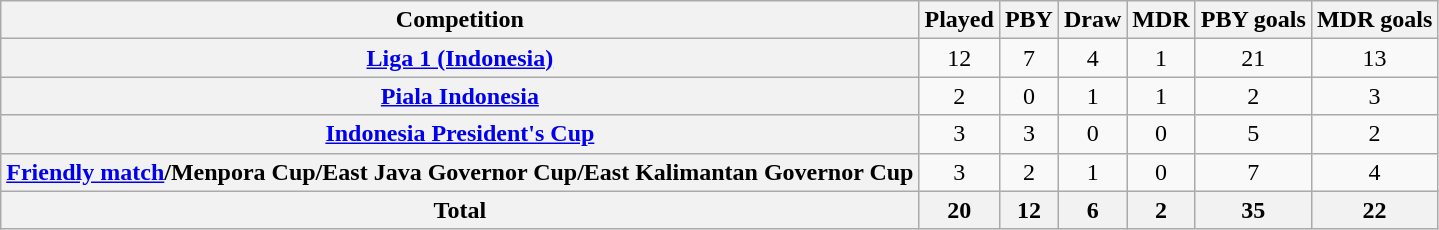<table class="sortable wikitable plainrowheaders" style="text-align:center">
<tr>
<th scope="col">Competition</th>
<th scope="col">Played</th>
<th scope="col">PBY</th>
<th scope="col">Draw</th>
<th scope="col">MDR</th>
<th scope="col">PBY goals</th>
<th scope="col">MDR goals</th>
</tr>
<tr>
<th scope="row"><a href='#'>Liga 1 (Indonesia)</a></th>
<td>12</td>
<td>7</td>
<td>4</td>
<td>1</td>
<td>21</td>
<td>13</td>
</tr>
<tr>
<th scope="row"><a href='#'>Piala Indonesia</a></th>
<td>2</td>
<td>0</td>
<td>1</td>
<td>1</td>
<td>2</td>
<td>3</td>
</tr>
<tr>
<th scope="row"><a href='#'>Indonesia President's Cup</a></th>
<td>3</td>
<td>3</td>
<td>0</td>
<td>0</td>
<td>5</td>
<td>2</td>
</tr>
<tr>
<th scope="row"><a href='#'>Friendly match</a>/Menpora Cup/East Java Governor Cup/East Kalimantan Governor Cup</th>
<td>3</td>
<td>2</td>
<td>1</td>
<td>0</td>
<td>7</td>
<td>4</td>
</tr>
<tr class="sortbottom">
<th scope="row">Total</th>
<th>20</th>
<th>12</th>
<th>6</th>
<th>2</th>
<th>35</th>
<th>22</th>
</tr>
</table>
